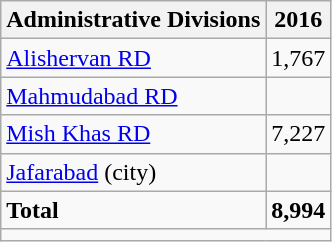<table class="wikitable">
<tr>
<th>Administrative Divisions</th>
<th>2016</th>
</tr>
<tr>
<td><a href='#'>Alishervan RD</a></td>
<td style="text-align: right;">1,767</td>
</tr>
<tr>
<td><a href='#'>Mahmudabad RD</a></td>
<td style="text-align: right;"></td>
</tr>
<tr>
<td><a href='#'>Mish Khas RD</a></td>
<td style="text-align: right;">7,227</td>
</tr>
<tr>
<td><a href='#'>Jafarabad</a> (city)</td>
<td style="text-align: right;"></td>
</tr>
<tr>
<td><strong>Total</strong></td>
<td style="text-align: right;"><strong>8,994</strong></td>
</tr>
<tr>
<td colspan=2></td>
</tr>
</table>
